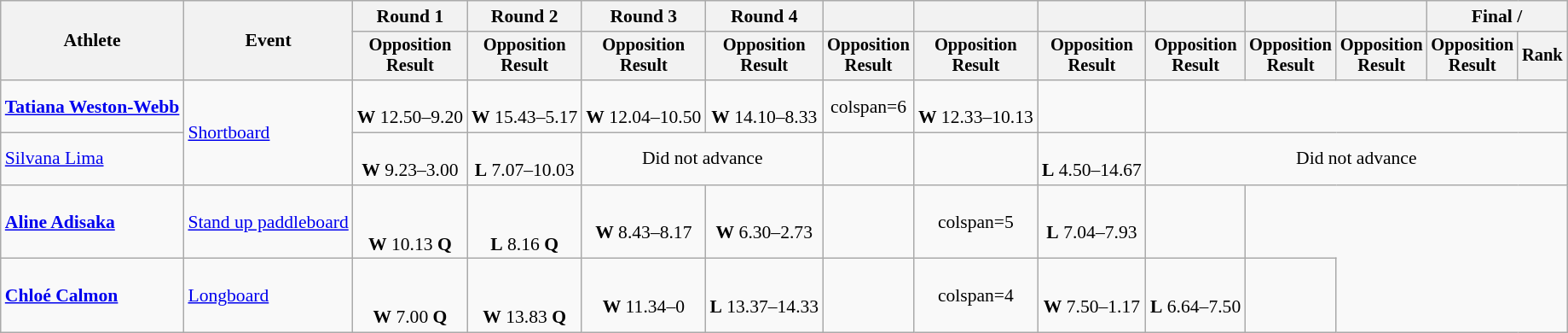<table class=wikitable style=font-size:90%;text-align:center>
<tr>
<th rowspan=2>Athlete</th>
<th rowspan=2>Event</th>
<th>Round 1</th>
<th>Round 2</th>
<th>Round 3</th>
<th>Round 4</th>
<th></th>
<th></th>
<th></th>
<th></th>
<th></th>
<th></th>
<th colspan=2>Final / </th>
</tr>
<tr style=font-size:95%>
<th>Opposition<br>Result</th>
<th>Opposition<br>Result</th>
<th>Opposition<br>Result</th>
<th>Opposition<br>Result</th>
<th>Opposition<br>Result</th>
<th>Opposition<br>Result</th>
<th>Opposition<br>Result</th>
<th>Opposition<br>Result</th>
<th>Opposition<br>Result</th>
<th>Opposition<br>Result</th>
<th>Opposition<br>Result</th>
<th>Rank</th>
</tr>
<tr>
<td align=left><strong><a href='#'>Tatiana Weston-Webb</a></strong></td>
<td align=left rowspan=2><a href='#'>Shortboard</a></td>
<td><br><strong>W</strong> 12.50–9.20</td>
<td><br><strong>W</strong> 15.43–5.17</td>
<td><br><strong>W</strong> 12.04–10.50</td>
<td><br><strong>W</strong> 14.10–8.33</td>
<td>colspan=6 </td>
<td><br><strong>W</strong> 12.33–10.13</td>
<td></td>
</tr>
<tr>
<td align=left><a href='#'>Silvana Lima</a></td>
<td><br><strong>W</strong> 9.23–3.00</td>
<td><br><strong>L</strong> 7.07–10.03</td>
<td colspan=2>Did not advance</td>
<td></td>
<td><br></td>
<td><br><strong>L</strong> 4.50–14.67</td>
<td colspan=5>Did not advance</td>
</tr>
<tr>
<td align=left><strong><a href='#'>Aline Adisaka</a></strong></td>
<td align=left><a href='#'>Stand up paddleboard</a></td>
<td><br><br><strong>W</strong> 10.13 <strong>Q</strong></td>
<td><br><br><strong>L</strong> 8.16 <strong>Q</strong></td>
<td><br><strong>W</strong> 8.43–8.17</td>
<td><br><strong>W</strong> 6.30–2.73</td>
<td></td>
<td>colspan=5 </td>
<td><br><strong>L</strong> 7.04–7.93</td>
<td></td>
</tr>
<tr>
<td align=left><strong><a href='#'>Chloé Calmon</a></strong></td>
<td align=left><a href='#'>Longboard</a></td>
<td><br><br><strong>W</strong> 7.00 <strong>Q</strong></td>
<td><br><br><strong>W</strong> 13.83 <strong>Q</strong></td>
<td><br><strong>W</strong> 11.34–0</td>
<td><br><strong>L</strong> 13.37–14.33</td>
<td></td>
<td>colspan=4 </td>
<td><br><strong>W</strong> 7.50–1.17</td>
<td><br><strong>L</strong> 6.64–7.50</td>
<td></td>
</tr>
</table>
